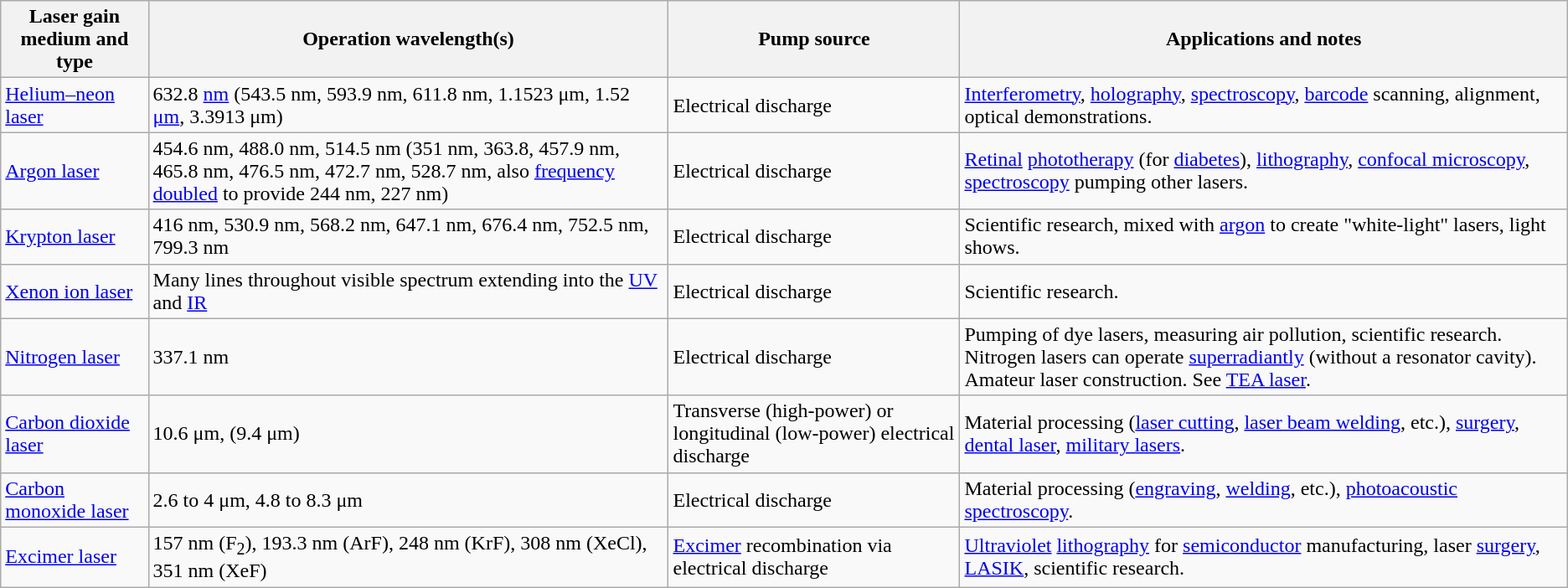<table class="wikitable sortable">
<tr>
<th>Laser gain medium and type</th>
<th class="unsortable">Operation wavelength(s)</th>
<th class="unsortable">Pump source</th>
<th class="unsortable">Applications and notes</th>
</tr>
<tr>
<td><a href='#'>Helium–neon laser</a></td>
<td>632.8 <a href='#'>nm</a> (543.5 nm, 593.9 nm, 611.8 nm, 1.1523 μm, 1.52 <a href='#'>μm</a>, 3.3913 μm)</td>
<td>Electrical discharge</td>
<td><a href='#'>Interferometry</a>, <a href='#'>holography</a>, <a href='#'>spectroscopy</a>, <a href='#'>barcode</a> scanning, alignment, optical demonstrations.</td>
</tr>
<tr>
<td><a href='#'>Argon laser</a></td>
<td>454.6 nm, 488.0 nm, 514.5 nm (351 nm, 363.8, 457.9 nm, 465.8 nm, 476.5 nm, 472.7 nm, 528.7 nm, also <a href='#'>frequency doubled</a> to provide 244 nm, 227 nm)</td>
<td>Electrical discharge</td>
<td><a href='#'>Retinal</a> <a href='#'>phototherapy</a> (for <a href='#'>diabetes</a>), <a href='#'>lithography</a>, <a href='#'>confocal microscopy</a>, <a href='#'>spectroscopy</a> pumping other lasers.</td>
</tr>
<tr>
<td><a href='#'>Krypton laser</a></td>
<td>416 nm, 530.9 nm, 568.2 nm, 647.1 nm, 676.4 nm, 752.5 nm, 799.3 nm</td>
<td>Electrical discharge</td>
<td>Scientific research, mixed with <a href='#'>argon</a> to create "white-light" lasers, light shows.</td>
</tr>
<tr>
<td><a href='#'>Xenon ion laser</a></td>
<td>Many lines throughout visible spectrum extending into the <a href='#'>UV</a> and <a href='#'>IR</a></td>
<td>Electrical discharge</td>
<td>Scientific research.</td>
</tr>
<tr>
<td><a href='#'>Nitrogen laser</a></td>
<td>337.1 nm</td>
<td>Electrical discharge</td>
<td>Pumping of dye lasers, measuring air pollution, scientific research. Nitrogen lasers can operate <a href='#'>superradiantly</a> (without a resonator cavity). Amateur laser construction. See <a href='#'>TEA laser</a>.</td>
</tr>
<tr>
<td><a href='#'>Carbon dioxide laser</a></td>
<td>10.6 μm, (9.4 μm)</td>
<td>Transverse (high-power) or longitudinal (low-power) electrical discharge</td>
<td>Material processing (<a href='#'>laser cutting</a>, <a href='#'>laser beam welding</a>, etc.), <a href='#'>surgery</a>, <a href='#'>dental laser</a>, <a href='#'>military lasers</a>.</td>
</tr>
<tr>
<td><a href='#'>Carbon monoxide laser</a></td>
<td>2.6 to 4 μm, 4.8 to 8.3 μm</td>
<td>Electrical discharge</td>
<td>Material processing (<a href='#'>engraving</a>, <a href='#'>welding</a>, etc.), <a href='#'>photoacoustic spectroscopy</a>.</td>
</tr>
<tr>
<td><a href='#'>Excimer laser</a></td>
<td>157 nm (F<sub>2</sub>), 193.3 nm (ArF), 248 nm (KrF), 308 nm (XeCl), 351 nm (XeF)</td>
<td><a href='#'>Excimer</a> recombination via electrical discharge</td>
<td><a href='#'>Ultraviolet</a> <a href='#'>lithography</a> for <a href='#'>semiconductor</a> manufacturing, laser <a href='#'>surgery</a>, <a href='#'>LASIK</a>, scientific research.</td>
</tr>
</table>
